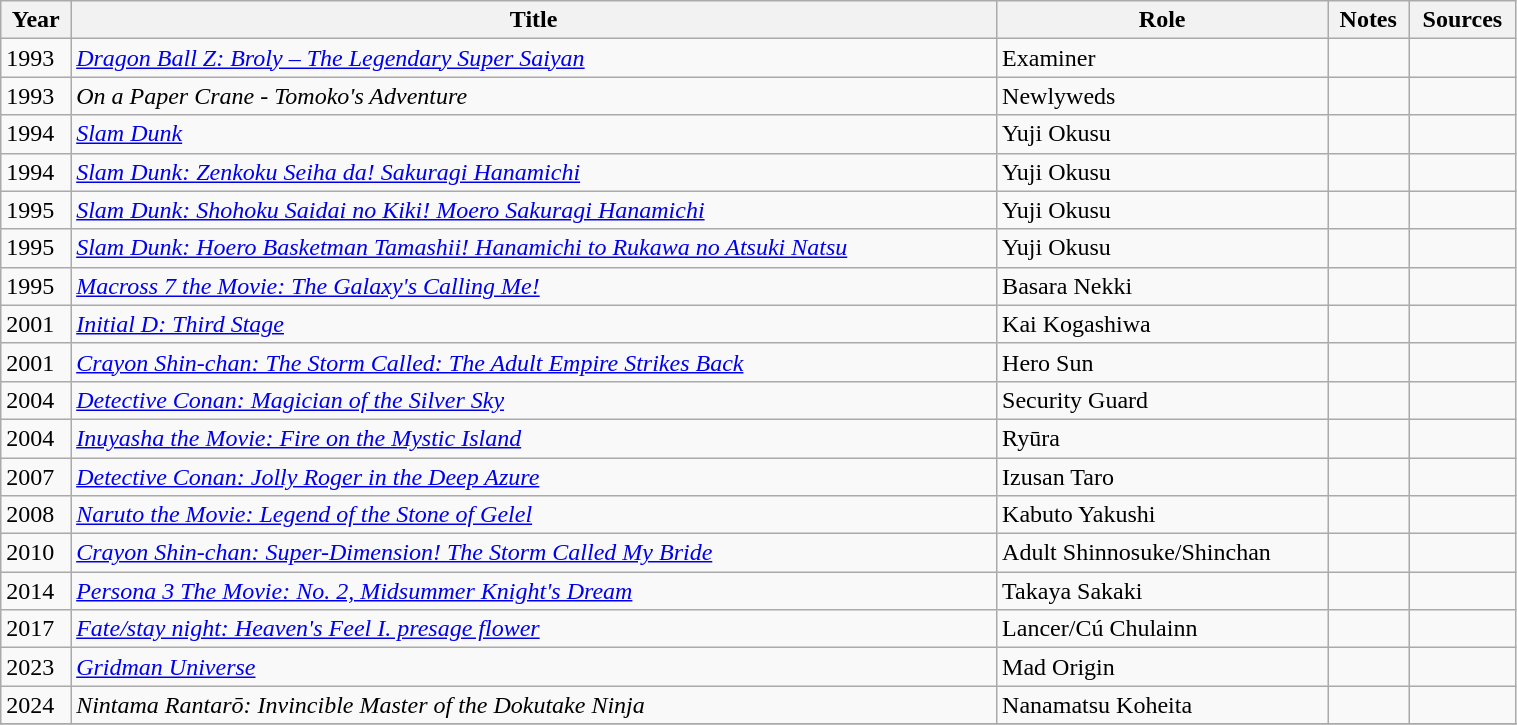<table class="sortable wikitable" style="min-width:80%;">
<tr>
<th>Year</th>
<th>Title</th>
<th>Role</th>
<th class="unsortble">Notes</th>
<th class="unsortble">Sources</th>
</tr>
<tr>
<td>1993</td>
<td><em><a href='#'>Dragon Ball Z: Broly – The Legendary Super Saiyan</a></em></td>
<td>Examiner</td>
<td></td>
<td></td>
</tr>
<tr>
<td>1993</td>
<td><em>On a Paper Crane - Tomoko's Adventure</em></td>
<td>Newlyweds</td>
<td></td>
<td></td>
</tr>
<tr>
<td>1994</td>
<td><em><a href='#'>Slam Dunk</a></em></td>
<td>Yuji Okusu</td>
<td></td>
<td></td>
</tr>
<tr>
<td>1994</td>
<td><em><a href='#'>Slam Dunk: Zenkoku Seiha da! Sakuragi Hanamichi</a></em></td>
<td>Yuji Okusu</td>
<td></td>
<td></td>
</tr>
<tr>
<td>1995</td>
<td><em><a href='#'>Slam Dunk: Shohoku Saidai no Kiki! Moero Sakuragi Hanamichi</a></em></td>
<td>Yuji Okusu</td>
<td></td>
<td></td>
</tr>
<tr>
<td>1995</td>
<td><em><a href='#'>Slam Dunk: Hoero Basketman Tamashii! Hanamichi to Rukawa no Atsuki Natsu</a></em></td>
<td>Yuji Okusu</td>
<td></td>
<td></td>
</tr>
<tr>
<td>1995</td>
<td><em><a href='#'>Macross 7 the Movie: The Galaxy's Calling Me!</a></em></td>
<td>Basara Nekki</td>
<td></td>
<td></td>
</tr>
<tr>
<td>2001</td>
<td><em><a href='#'>Initial D: Third Stage</a></em></td>
<td>Kai Kogashiwa</td>
<td></td>
<td></td>
</tr>
<tr>
<td>2001</td>
<td><em><a href='#'>Crayon Shin-chan: The Storm Called: The Adult Empire Strikes Back</a></em></td>
<td>Hero Sun</td>
<td></td>
<td></td>
</tr>
<tr>
<td>2004</td>
<td><em><a href='#'>Detective Conan: Magician of the Silver Sky</a></em></td>
<td>Security Guard</td>
<td></td>
<td></td>
</tr>
<tr>
<td>2004</td>
<td><em><a href='#'>Inuyasha the Movie: Fire on the Mystic Island</a></em></td>
<td>Ryūra</td>
<td></td>
<td></td>
</tr>
<tr>
<td>2007</td>
<td><em><a href='#'>Detective Conan: Jolly Roger in the Deep Azure</a></em></td>
<td>Izusan Taro</td>
<td></td>
<td></td>
</tr>
<tr>
<td>2008</td>
<td><em><a href='#'>Naruto the Movie: Legend of the Stone of Gelel</a></em></td>
<td>Kabuto Yakushi</td>
<td></td>
<td></td>
</tr>
<tr>
<td>2010</td>
<td><em><a href='#'>Crayon Shin-chan: Super-Dimension! The Storm Called My Bride</a></em></td>
<td>Adult Shinnosuke/Shinchan</td>
<td></td>
<td></td>
</tr>
<tr>
<td>2014</td>
<td><em><a href='#'>Persona 3 The Movie: No. 2, Midsummer Knight's Dream</a></em></td>
<td>Takaya Sakaki</td>
<td></td>
<td></td>
</tr>
<tr>
<td>2017</td>
<td><em><a href='#'>Fate/stay night: Heaven's Feel I. presage flower</a></em></td>
<td>Lancer/Cú Chulainn</td>
<td></td>
<td></td>
</tr>
<tr>
<td>2023</td>
<td><em><a href='#'>Gridman Universe</a></em></td>
<td>Mad Origin</td>
<td></td>
<td></td>
</tr>
<tr>
<td>2024</td>
<td><em>Nintama Rantarō: Invincible Master of the Dokutake Ninja</em></td>
<td>Nanamatsu Koheita</td>
<td></td>
<td></td>
</tr>
<tr>
</tr>
</table>
